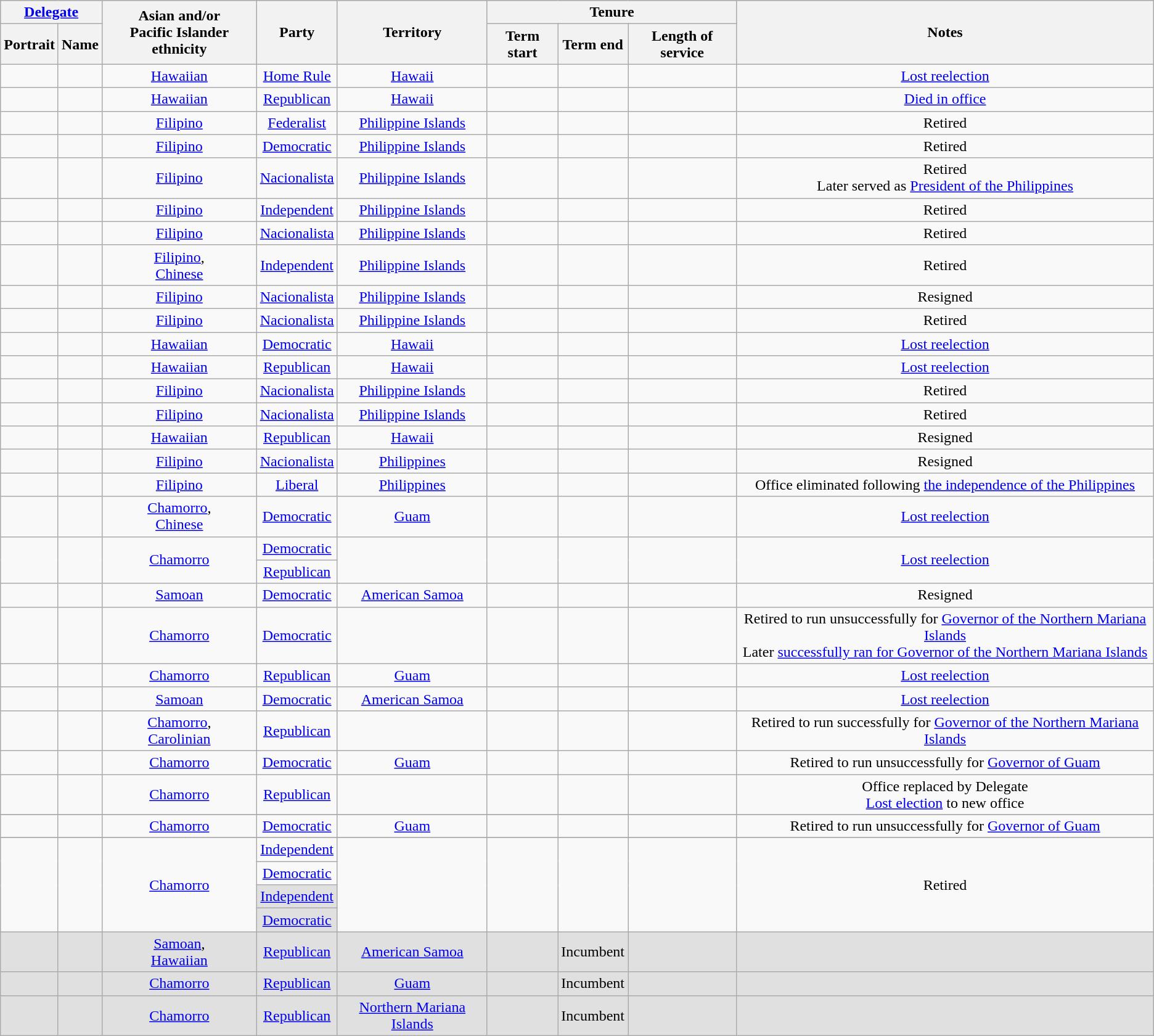<table class="wikitable sortable plainrowheaders" style="text-align: center;">
<tr bgcolor="#CCCCCC">
<th colspan=2 class=unsortable><a href='#'>Delegate</a></th>
<th rowspan=2>Asian and/or<br>Pacific Islander ethnicity</th>
<th rowspan=2>Party</th>
<th rowspan=2>Territory</th>
<th colspan=3>Tenure</th>
<th rowspan=2>Notes</th>
</tr>
<tr>
<th>Portrait</th>
<th>Name<br></th>
<th>Term start</th>
<th>Term end</th>
<th>Length of service</th>
</tr>
<tr>
<td></td>
<td><strong></strong><br></td>
<td><a href='#'>Hawaiian</a></td>
<td bgcolor=><a href='#'>Home Rule</a></td>
<td><a href='#'>Hawaii</a></td>
<td></td>
<td></td>
<td></td>
<td><a href='#'>Lost reelection</a></td>
</tr>
<tr>
<td></td>
<td><strong></strong><br></td>
<td><a href='#'>Hawaiian</a></td>
<td><a href='#'>Republican</a></td>
<td><a href='#'>Hawaii</a></td>
<td></td>
<td></td>
<td></td>
<td><a href='#'>Died in office</a></td>
</tr>
<tr>
<td></td>
<td><strong></strong><br></td>
<td><a href='#'>Filipino</a></td>
<td><a href='#'>Federalist</a></td>
<td><a href='#'>Philippine Islands</a></td>
<td></td>
<td></td>
<td></td>
<td>Retired</td>
</tr>
<tr>
<td></td>
<td><strong></strong><br></td>
<td><a href='#'>Filipino</a></td>
<td><a href='#'>Democratic</a></td>
<td><a href='#'>Philippine Islands</a></td>
<td></td>
<td></td>
<td></td>
<td>Retired</td>
</tr>
<tr>
<td></td>
<td><strong></strong><br></td>
<td><a href='#'>Filipino</a></td>
<td bgcolor=><a href='#'>Nacionalista</a></td>
<td><a href='#'>Philippine Islands</a></td>
<td></td>
<td></td>
<td></td>
<td>Retired<br>Later served as <a href='#'>President of the Philippines</a></td>
</tr>
<tr>
<td></td>
<td><strong></strong><br></td>
<td><a href='#'>Filipino</a></td>
<td><a href='#'>Independent</a></td>
<td><a href='#'>Philippine Islands</a></td>
<td></td>
<td></td>
<td></td>
<td>Retired</td>
</tr>
<tr>
<td></td>
<td><strong></strong><br></td>
<td><a href='#'>Filipino</a></td>
<td bgcolor=><a href='#'>Nacionalista</a></td>
<td><a href='#'>Philippine Islands</a></td>
<td></td>
<td></td>
<td></td>
<td>Retired</td>
</tr>
<tr>
<td></td>
<td><strong></strong><br></td>
<td><a href='#'>Filipino</a>,<br><a href='#'>Chinese</a></td>
<td><a href='#'>Independent</a></td>
<td><a href='#'>Philippine Islands</a></td>
<td></td>
<td></td>
<td></td>
<td>Retired</td>
</tr>
<tr>
<td></td>
<td><strong></strong><br></td>
<td><a href='#'>Filipino</a></td>
<td bgcolor=><a href='#'>Nacionalista</a></td>
<td><a href='#'>Philippine Islands</a></td>
<td></td>
<td></td>
<td></td>
<td>Resigned</td>
</tr>
<tr>
<td></td>
<td><strong></strong><br></td>
<td><a href='#'>Filipino</a></td>
<td bgcolor=><a href='#'>Nacionalista</a></td>
<td><a href='#'>Philippine Islands</a></td>
<td></td>
<td></td>
<td></td>
<td>Retired</td>
</tr>
<tr>
<td></td>
<td><strong></strong><br></td>
<td><a href='#'>Hawaiian</a></td>
<td><a href='#'>Democratic</a></td>
<td><a href='#'>Hawaii</a></td>
<td></td>
<td></td>
<td></td>
<td><a href='#'>Lost reelection</a></td>
</tr>
<tr>
<td></td>
<td><strong></strong><br></td>
<td><a href='#'>Hawaiian</a></td>
<td><a href='#'>Republican</a></td>
<td><a href='#'>Hawaii</a></td>
<td></td>
<td></td>
<td></td>
<td><a href='#'>Lost reelection</a></td>
</tr>
<tr>
<td></td>
<td><strong></strong><br></td>
<td><a href='#'>Filipino</a></td>
<td bgcolor=><a href='#'>Nacionalista</a></td>
<td><a href='#'>Philippine Islands</a></td>
<td></td>
<td></td>
<td></td>
<td>Retired</td>
</tr>
<tr>
<td></td>
<td><strong></strong><br></td>
<td><a href='#'>Filipino</a></td>
<td bgcolor=><a href='#'>Nacionalista</a></td>
<td><a href='#'>Philippine Islands</a></td>
<td></td>
<td></td>
<td></td>
<td>Retired</td>
</tr>
<tr>
<td></td>
<td><strong></strong><br></td>
<td><a href='#'>Hawaiian</a></td>
<td><a href='#'>Republican</a></td>
<td><a href='#'>Hawaii</a></td>
<td></td>
<td></td>
<td></td>
<td>Resigned</td>
</tr>
<tr>
<td></td>
<td><strong></strong><br></td>
<td><a href='#'>Filipino</a></td>
<td bgcolor=><a href='#'>Nacionalista</a></td>
<td><a href='#'>Philippines</a></td>
<td></td>
<td></td>
<td></td>
<td>Resigned</td>
</tr>
<tr>
<td></td>
<td><strong></strong><br></td>
<td><a href='#'>Filipino</a></td>
<td bgcolor=><a href='#'>Liberal</a></td>
<td><a href='#'>Philippines</a></td>
<td></td>
<td></td>
<td></td>
<td>Office eliminated following <a href='#'>the independence of the Philippines</a></td>
</tr>
<tr>
<td></td>
<td><strong></strong><br></td>
<td><a href='#'>Chamorro</a>,<br><a href='#'>Chinese</a></td>
<td><a href='#'>Democratic</a></td>
<td><a href='#'>Guam</a></td>
<td></td>
<td></td>
<td></td>
<td><a href='#'>Lost reelection</a></td>
</tr>
<tr>
<td rowspan=2></td>
<td rowspan=2><strong></strong><br></td>
<td rowspan=2><a href='#'>Chamorro</a></td>
<td><a href='#'>Democratic</a><br></td>
<td rowspan=2></td>
<td rowspan=2></td>
<td rowspan=2></td>
<td rowspan=2></td>
<td rowspan=2><a href='#'>Lost reelection</a></td>
</tr>
<tr>
<td><a href='#'>Republican</a><br></td>
</tr>
<tr>
<td></td>
<td><strong></strong><br></td>
<td><a href='#'>Samoan</a></td>
<td><a href='#'>Democratic</a></td>
<td><a href='#'>American Samoa</a></td>
<td></td>
<td></td>
<td></td>
<td>Resigned</td>
</tr>
<tr>
<td></td>
<td><strong></strong><br></td>
<td><a href='#'>Chamorro</a></td>
<td><a href='#'>Democratic</a></td>
<td></td>
<td></td>
<td></td>
<td></td>
<td>Retired to run unsuccessfully for <a href='#'>Governor of the Northern Mariana Islands</a><br>Later <a href='#'>successfully ran for Governor of the Northern Mariana Islands</a></td>
</tr>
<tr>
<td></td>
<td><strong></strong><br></td>
<td><a href='#'>Chamorro</a></td>
<td><a href='#'>Republican</a></td>
<td><a href='#'>Guam</a></td>
<td></td>
<td></td>
<td></td>
<td><a href='#'>Lost reelection</a></td>
</tr>
<tr>
<td></td>
<td><strong></strong><br></td>
<td><a href='#'>Samoan</a></td>
<td><a href='#'>Democratic</a></td>
<td><a href='#'>American Samoa</a></td>
<td></td>
<td></td>
<td></td>
<td><a href='#'>Lost reelection</a></td>
</tr>
<tr>
<td></td>
<td><strong></strong><br></td>
<td><a href='#'>Chamorro</a>,<br><a href='#'>Carolinian</a></td>
<td><a href='#'>Republican</a></td>
<td></td>
<td></td>
<td></td>
<td></td>
<td>Retired to run successfully for <a href='#'>Governor of the Northern Mariana Islands</a></td>
</tr>
<tr>
<td></td>
<td><strong></strong><br></td>
<td><a href='#'>Chamorro</a></td>
<td><a href='#'>Democratic</a></td>
<td><a href='#'>Guam</a></td>
<td></td>
<td></td>
<td></td>
<td>Retired to run unsuccessfully for <a href='#'>Governor of Guam</a></td>
</tr>
<tr>
<td></td>
<td><strong></strong><br></td>
<td><a href='#'>Chamorro</a></td>
<td><a href='#'>Republican</a></td>
<td></td>
<td></td>
<td></td>
<td></td>
<td>Office replaced by Delegate<br><a href='#'>Lost election</a> to new office</td>
</tr>
<tr style="background:#e0e0e0">
</tr>
<tr>
<td></td>
<td><strong></strong><br></td>
<td><a href='#'>Chamorro</a></td>
<td><a href='#'>Democratic</a></td>
<td><a href='#'>Guam</a></td>
<td></td>
<td></td>
<td></td>
<td>Retired to run unsuccessfully for <a href='#'>Governor of Guam</a></td>
</tr>
<tr>
</tr>
<tr>
<td rowspan=4></td>
<td rowspan=4><strong></strong><br></td>
<td rowspan=4><a href='#'>Chamorro</a></td>
<td><a href='#'>Independent</a><br></td>
<td rowspan=4></td>
<td rowspan=4></td>
<td rowspan=4></td>
<td rowspan=4></td>
<td rowspan=4>Retired</td>
</tr>
<tr>
<td><a href='#'>Democratic</a><br></td>
</tr>
<tr style="background:#e0e0e0">
<td><a href='#'>Independent</a><br></td>
</tr>
<tr style="background:#e0e0e0">
<td><a href='#'>Democratic</a><br></td>
</tr>
<tr style="background:#e0e0e0">
<td></td>
<td><strong></strong><br></td>
<td><a href='#'>Samoan</a>,<br><a href='#'>Hawaiian</a></td>
<td><a href='#'>Republican</a></td>
<td><a href='#'>American Samoa</a></td>
<td></td>
<td>Incumbent</td>
<td></td>
<td></td>
</tr>
<tr style="background:#e0e0e0">
<td></td>
<td><strong></strong><br></td>
<td><a href='#'>Chamorro</a></td>
<td><a href='#'>Republican</a></td>
<td><a href='#'>Guam</a></td>
<td></td>
<td>Incumbent</td>
<td></td>
<td></td>
</tr>
<tr style="background:#e0e0e0">
<td></td>
<td><strong></strong><br></td>
<td><a href='#'>Chamorro</a></td>
<td><a href='#'>Republican</a></td>
<td><a href='#'>Northern Mariana Islands</a></td>
<td></td>
<td>Incumbent</td>
<td></td>
<td></td>
</tr>
</table>
